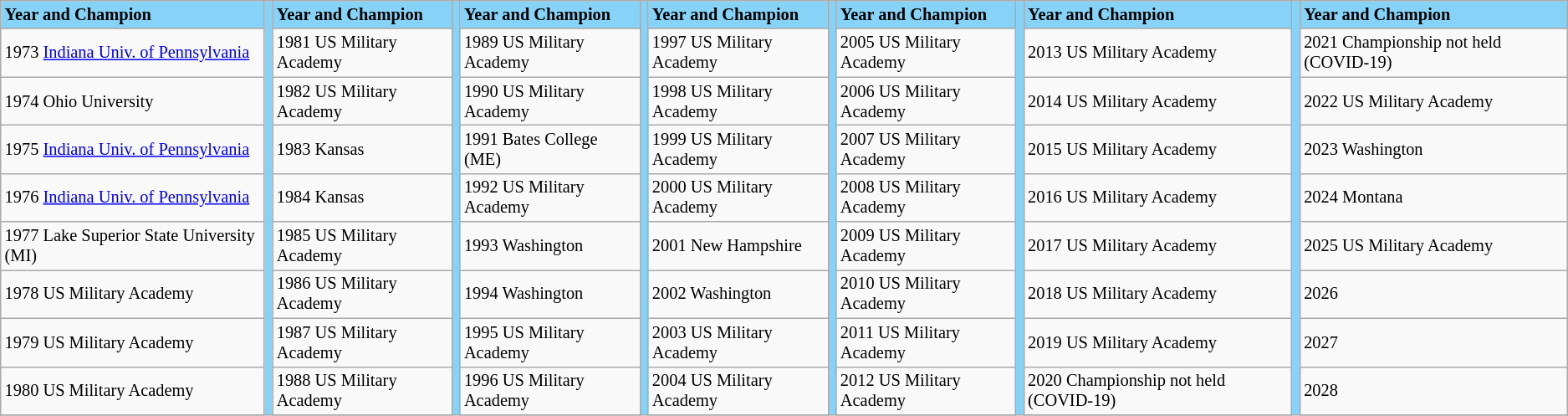<table class="wikitable" style="font-size:85%;">
<tr ! style="background-color: #87D3F8;">
<td><strong>Year and Champion</strong></td>
<td rowspan=10></td>
<td><strong>Year and Champion</strong></td>
<td rowspan=10></td>
<td><strong>Year and Champion</strong></td>
<td rowspan=10></td>
<td><strong>Year and Champion</strong></td>
<td rowspan=10></td>
<td><strong>Year and Champion</strong></td>
<td rowspan=10></td>
<td><strong>Year and Champion</strong></td>
<td rowspan=10></td>
<td><strong>Year and Champion</strong></td>
</tr>
<tr --->
<td>1973 <a href='#'>Indiana Univ. of Pennsylvania</a></td>
<td>1981 US Military Academy</td>
<td>1989 US Military Academy</td>
<td>1997 US Military Academy</td>
<td>2005 US Military Academy</td>
<td>2013 US Military Academy</td>
<td>2021 Championship not held (COVID-19)</td>
</tr>
<tr --->
<td>1974 Ohio University</td>
<td>1982 US Military Academy</td>
<td>1990 US Military Academy</td>
<td>1998 US Military Academy</td>
<td>2006 US Military Academy</td>
<td>2014 US Military Academy</td>
<td>2022 US Military Academy</td>
</tr>
<tr --->
<td>1975 <a href='#'>Indiana Univ. of Pennsylvania</a></td>
<td>1983 Kansas</td>
<td>1991 Bates College (ME)</td>
<td>1999 US Military Academy</td>
<td>2007 US Military Academy</td>
<td>2015 US Military Academy</td>
<td>2023 Washington</td>
</tr>
<tr --->
<td>1976 <a href='#'>Indiana Univ. of Pennsylvania</a></td>
<td>1984 Kansas</td>
<td>1992 US Military Academy</td>
<td>2000 US Military Academy</td>
<td>2008 US Military Academy</td>
<td>2016 US Military Academy</td>
<td>2024 Montana</td>
</tr>
<tr --->
<td>1977 Lake Superior State University (MI)</td>
<td>1985 US Military Academy</td>
<td>1993 Washington</td>
<td>2001 New Hampshire</td>
<td>2009 US Military Academy</td>
<td>2017 US Military Academy</td>
<td>2025 US Military Academy</td>
</tr>
<tr --->
<td>1978 US Military Academy</td>
<td>1986 US Military Academy</td>
<td>1994 Washington</td>
<td>2002 Washington</td>
<td>2010 US Military Academy</td>
<td>2018 US Military Academy</td>
<td>2026</td>
</tr>
<tr --->
<td>1979 US Military Academy</td>
<td>1987 US Military Academy</td>
<td>1995 US Military Academy</td>
<td>2003 US Military Academy</td>
<td>2011 US Military Academy</td>
<td>2019 US Military Academy</td>
<td>2027</td>
</tr>
<tr --->
<td>1980 US Military Academy</td>
<td>1988 US Military Academy</td>
<td>1996 US Military Academy</td>
<td>2004 US Military Academy</td>
<td>2012 US Military Academy</td>
<td>2020 Championship not held (COVID-19)</td>
<td>2028</td>
</tr>
<tr --->
</tr>
</table>
